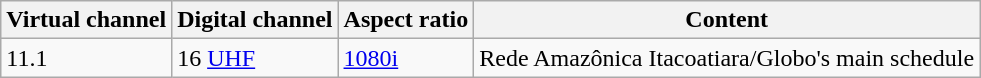<table class = "wikitable">
<tr>
<th>Virtual channel</th>
<th>Digital channel</th>
<th>Aspect ratio</th>
<th>Content</th>
</tr>
<tr>
<td>11.1</td>
<td>16 <a href='#'>UHF</a></td>
<td><a href='#'>1080i</a></td>
<td>Rede Amazônica Itacoatiara/Globo's main schedule</td>
</tr>
</table>
